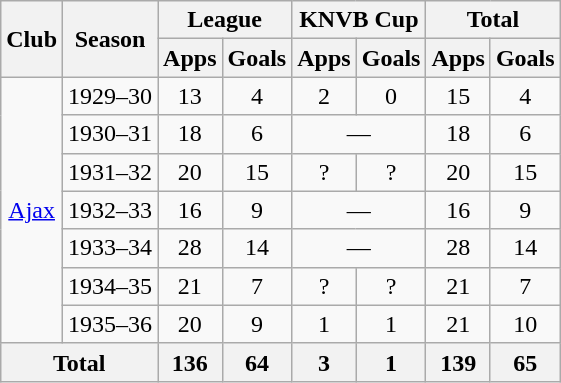<table class="wikitable" style="text-align:center">
<tr>
<th rowspan="2">Club</th>
<th rowspan="2">Season</th>
<th colspan="2">League</th>
<th colspan="2">KNVB Cup</th>
<th colspan="2">Total</th>
</tr>
<tr>
<th>Apps</th>
<th>Goals</th>
<th>Apps</th>
<th>Goals</th>
<th>Apps</th>
<th>Goals</th>
</tr>
<tr>
<td rowspan="7"><a href='#'>Ajax</a></td>
<td>1929–30</td>
<td>13</td>
<td>4</td>
<td>2</td>
<td>0</td>
<td>15</td>
<td>4</td>
</tr>
<tr>
<td>1930–31</td>
<td>18</td>
<td>6</td>
<td colspan="2">—</td>
<td>18</td>
<td>6</td>
</tr>
<tr>
<td>1931–32</td>
<td>20</td>
<td>15</td>
<td>?</td>
<td>?</td>
<td>20</td>
<td>15</td>
</tr>
<tr>
<td>1932–33</td>
<td>16</td>
<td>9</td>
<td colspan="2">—</td>
<td>16</td>
<td>9</td>
</tr>
<tr>
<td>1933–34</td>
<td>28</td>
<td>14</td>
<td colspan="2">—</td>
<td>28</td>
<td>14</td>
</tr>
<tr>
<td>1934–35</td>
<td>21</td>
<td>7</td>
<td>?</td>
<td>?</td>
<td>21</td>
<td>7</td>
</tr>
<tr>
<td>1935–36</td>
<td>20</td>
<td>9</td>
<td>1</td>
<td>1</td>
<td>21</td>
<td>10</td>
</tr>
<tr>
<th colspan="2">Total</th>
<th>136</th>
<th>64</th>
<th>3</th>
<th>1</th>
<th>139</th>
<th>65</th>
</tr>
</table>
